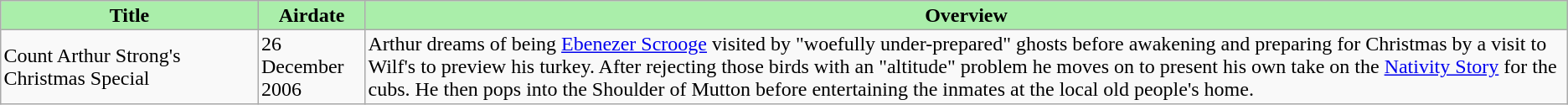<table border="2" cellpadding="2" cellspacing="0" style="margin: 0 1em 0 0; background: #f9f9f9; border: 1px #aaa solid; border-collapse: collapse; font-size: 100%;">
<tr style="background:#aaeeaa">
<th width="200px">Title</th>
<th width="80px">Airdate</th>
<th>Overview</th>
</tr>
<tr>
<td>Count Arthur Strong's Christmas Special</td>
<td>26 December 2006</td>
<td>Arthur dreams of being <a href='#'>Ebenezer Scrooge</a> visited by "woefully under-prepared" ghosts before awakening and preparing for Christmas by a visit to Wilf's to preview his turkey. After rejecting those birds with an "altitude" problem he moves on to present his own take on the <a href='#'>Nativity Story</a> for the cubs. He then pops into the Shoulder of Mutton before entertaining the inmates at the local old people's home.</td>
</tr>
</table>
